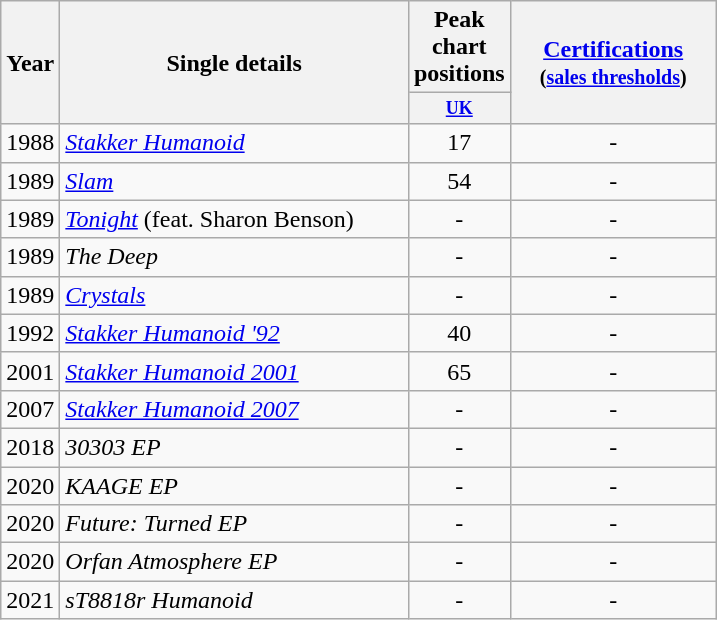<table class="wikitable" style="text-align:left;">
<tr>
<th rowspan="2">Year</th>
<th rowspan="2" style="width:225px;">Single details</th>
<th colspan="1">Peak chart positions</th>
<th width="130" rowspan="2"><a href='#'>Certifications</a><br><small>(<a href='#'>sales thresholds</a>)</small></th>
</tr>
<tr>
<th style="width:4em;font-size:75%"><a href='#'>UK</a><br></th>
</tr>
<tr>
<td>1988</td>
<td><em><a href='#'>Stakker Humanoid</a></em></td>
<td style="text-align:center;">17</td>
<td style="text-align:center;">-</td>
</tr>
<tr>
<td>1989</td>
<td><em><a href='#'>Slam</a></em></td>
<td style="text-align:center;">54</td>
<td style="text-align:center;">-</td>
</tr>
<tr>
<td>1989</td>
<td><em><a href='#'>Tonight</a></em> (feat. Sharon Benson)</td>
<td style="text-align:center;">-</td>
<td style="text-align:center;">-</td>
</tr>
<tr>
<td>1989</td>
<td><em>The Deep</em></td>
<td style="text-align:center;">-</td>
<td style="text-align:center;">-</td>
</tr>
<tr>
<td>1989</td>
<td><em><a href='#'>Crystals</a></em></td>
<td style="text-align:center;">-</td>
<td style="text-align:center;">-</td>
</tr>
<tr>
<td>1992</td>
<td><em><a href='#'>Stakker Humanoid '92</a></em></td>
<td style="text-align:center;">40</td>
<td style="text-align:center;">-</td>
</tr>
<tr>
<td>2001</td>
<td><em><a href='#'>Stakker Humanoid 2001</a></em></td>
<td style="text-align:center;">65</td>
<td style="text-align:center;">-</td>
</tr>
<tr>
<td>2007</td>
<td><em><a href='#'>Stakker Humanoid 2007</a></em></td>
<td style="text-align:center;">-</td>
<td style="text-align:center;">-</td>
</tr>
<tr>
<td>2018</td>
<td><em>30303 EP</em></td>
<td style="text-align:center;">-</td>
<td style="text-align:center;">-</td>
</tr>
<tr>
<td>2020</td>
<td><em>KAAGE EP</em></td>
<td style="text-align:center;">-</td>
<td style="text-align:center;">-</td>
</tr>
<tr>
<td>2020</td>
<td><em>Future: Turned EP</em></td>
<td style="text-align:center;">-</td>
<td style="text-align:center;">-</td>
</tr>
<tr>
<td>2020</td>
<td><em>Orfan Atmosphere EP</em></td>
<td style="text-align:center;">-</td>
<td style="text-align:center;">-</td>
</tr>
<tr>
<td>2021</td>
<td><em>sT8818r Humanoid</em></td>
<td style="text-align:center;">-</td>
<td style="text-align:center;">-</td>
</tr>
</table>
